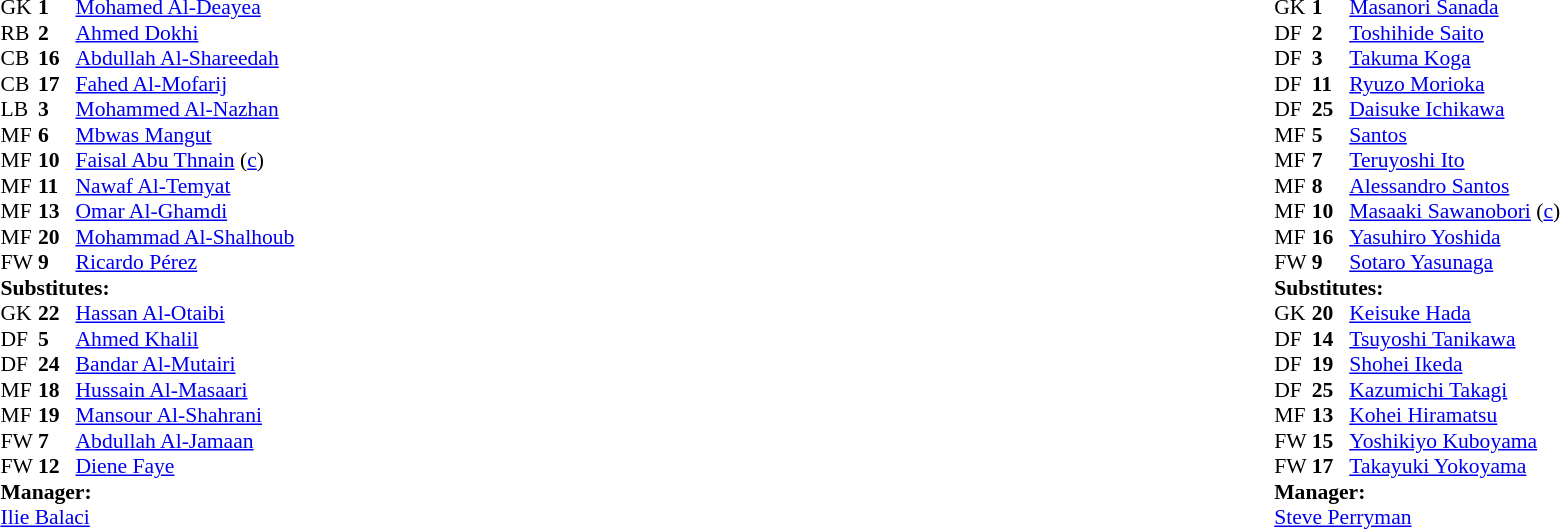<table style="width:100%;">
<tr>
<td style="vertical-align:top; width:50%;"><br><table style="font-size: 90%" cellspacing="0" cellpadding="0">
<tr>
<th width="25"></th>
<th width="25"></th>
</tr>
<tr>
<td>GK</td>
<td><strong>1</strong></td>
<td> <a href='#'>Mohamed Al-Deayea</a></td>
</tr>
<tr>
<td>RB</td>
<td><strong>2</strong></td>
<td> <a href='#'>Ahmed Dokhi</a></td>
</tr>
<tr>
<td>CB</td>
<td><strong>16</strong></td>
<td> <a href='#'>Abdullah Al-Shareedah</a></td>
<td></td>
<td></td>
</tr>
<tr>
<td>CB</td>
<td><strong>17</strong></td>
<td> <a href='#'>Fahed Al-Mofarij</a></td>
</tr>
<tr>
<td>LB</td>
<td><strong>3</strong></td>
<td> <a href='#'>Mohammed Al-Nazhan</a></td>
</tr>
<tr>
<td>MF</td>
<td><strong>6</strong></td>
<td> <a href='#'>Mbwas Mangut</a></td>
</tr>
<tr>
<td>MF</td>
<td><strong>10</strong></td>
<td> <a href='#'>Faisal Abu Thnain</a> (<a href='#'>c</a>)</td>
<td></td>
<td></td>
</tr>
<tr>
<td>MF</td>
<td><strong>11</strong></td>
<td> <a href='#'>Nawaf Al-Temyat</a></td>
</tr>
<tr>
<td>MF</td>
<td><strong>13</strong></td>
<td> <a href='#'>Omar Al-Ghamdi</a></td>
</tr>
<tr>
<td>MF</td>
<td><strong>20</strong></td>
<td> <a href='#'>Mohammad Al-Shalhoub</a></td>
<td></td>
<td></td>
</tr>
<tr>
<td>FW</td>
<td><strong>9</strong></td>
<td> <a href='#'>Ricardo Pérez</a></td>
</tr>
<tr>
<td colspan=3><strong>Substitutes:</strong></td>
</tr>
<tr>
<td>GK</td>
<td><strong>22</strong></td>
<td> <a href='#'>Hassan Al-Otaibi</a></td>
</tr>
<tr>
<td>DF</td>
<td><strong>5</strong></td>
<td> <a href='#'>Ahmed Khalil</a></td>
<td></td>
<td></td>
</tr>
<tr>
<td>DF</td>
<td><strong>24</strong></td>
<td> <a href='#'>Bandar Al-Mutairi</a></td>
</tr>
<tr>
<td>MF</td>
<td><strong>18</strong></td>
<td> <a href='#'>Hussain Al-Masaari</a></td>
<td></td>
<td></td>
</tr>
<tr>
<td>MF</td>
<td><strong>19</strong></td>
<td> <a href='#'>Mansour Al-Shahrani</a></td>
<td></td>
<td></td>
</tr>
<tr>
<td>FW</td>
<td><strong>7</strong></td>
<td> <a href='#'>Abdullah Al-Jamaan</a></td>
</tr>
<tr>
<td>FW</td>
<td><strong>12</strong></td>
<td> <a href='#'>Diene Faye</a></td>
</tr>
<tr>
<td colspan=3><strong>Manager:</strong></td>
</tr>
<tr>
<td colspan=4> <a href='#'>Ilie Balaci</a></td>
</tr>
</table>
</td>
<td style="vertical-align:top; width:50%"><br><table cellspacing="0" cellpadding="0" style="font-size:90%; margin:auto">
<tr>
<th width=25></th>
<th width=25></th>
</tr>
<tr>
<td>GK</td>
<td><strong>1</strong></td>
<td> <a href='#'>Masanori Sanada</a></td>
</tr>
<tr>
<td>DF</td>
<td><strong>2</strong></td>
<td> <a href='#'>Toshihide Saito</a></td>
</tr>
<tr>
<td>DF</td>
<td><strong>3</strong></td>
<td> <a href='#'>Takuma Koga</a></td>
</tr>
<tr>
<td>DF</td>
<td><strong>11</strong></td>
<td> <a href='#'>Ryuzo Morioka</a></td>
</tr>
<tr>
<td>DF</td>
<td><strong>25</strong></td>
<td> <a href='#'>Daisuke Ichikawa</a></td>
</tr>
<tr>
<td>MF</td>
<td><strong>5</strong></td>
<td> <a href='#'>Santos</a></td>
</tr>
<tr>
<td>MF</td>
<td><strong>7</strong></td>
<td> <a href='#'>Teruyoshi Ito</a></td>
</tr>
<tr>
<td>MF</td>
<td><strong>8</strong></td>
<td> <a href='#'>Alessandro Santos</a></td>
</tr>
<tr>
<td>MF</td>
<td><strong>10</strong></td>
<td> <a href='#'>Masaaki Sawanobori</a> (<a href='#'>c</a>)</td>
</tr>
<tr>
<td>MF</td>
<td><strong>16</strong></td>
<td> <a href='#'>Yasuhiro Yoshida</a></td>
</tr>
<tr>
<td>FW</td>
<td><strong>9</strong></td>
<td> <a href='#'>Sotaro Yasunaga</a></td>
</tr>
<tr>
<td colspan=3><strong>Substitutes:</strong></td>
</tr>
<tr>
<td>GK</td>
<td><strong>20</strong></td>
<td> <a href='#'>Keisuke Hada</a></td>
</tr>
<tr>
<td>DF</td>
<td><strong>14</strong></td>
<td> <a href='#'>Tsuyoshi Tanikawa</a></td>
</tr>
<tr>
<td>DF</td>
<td><strong>19</strong></td>
<td> <a href='#'>Shohei Ikeda</a></td>
</tr>
<tr>
<td>DF</td>
<td><strong>25</strong></td>
<td> <a href='#'>Kazumichi Takagi</a></td>
</tr>
<tr>
<td>MF</td>
<td><strong>13</strong></td>
<td> <a href='#'>Kohei Hiramatsu</a></td>
</tr>
<tr>
<td>FW</td>
<td><strong>15</strong></td>
<td> <a href='#'>Yoshikiyo Kuboyama</a></td>
</tr>
<tr>
<td>FW</td>
<td><strong>17</strong></td>
<td> <a href='#'>Takayuki Yokoyama</a></td>
</tr>
<tr>
<td colspan=3><strong>Manager:</strong></td>
</tr>
<tr>
<td colspan=3> <a href='#'>Steve Perryman</a></td>
</tr>
</table>
</td>
</tr>
</table>
